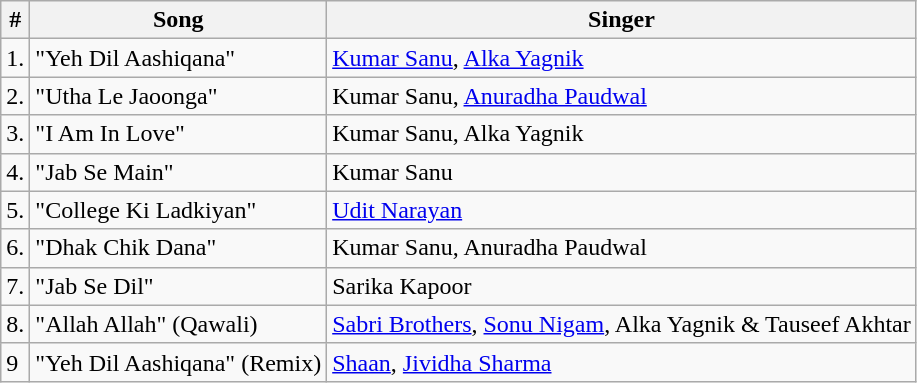<table class="wikitable sortable">
<tr>
<th>#</th>
<th>Song</th>
<th>Singer</th>
</tr>
<tr>
<td>1.</td>
<td>"Yeh Dil Aashiqana"</td>
<td><a href='#'>Kumar Sanu</a>, <a href='#'>Alka Yagnik</a></td>
</tr>
<tr>
<td>2.</td>
<td>"Utha Le Jaoonga"</td>
<td>Kumar Sanu, <a href='#'>Anuradha Paudwal</a></td>
</tr>
<tr>
<td>3.</td>
<td>"I Am In Love"</td>
<td>Kumar Sanu, Alka Yagnik</td>
</tr>
<tr>
<td>4.</td>
<td>"Jab Se Main"</td>
<td>Kumar Sanu</td>
</tr>
<tr>
<td>5.</td>
<td>"College Ki Ladkiyan"</td>
<td><a href='#'>Udit Narayan</a></td>
</tr>
<tr>
<td>6.</td>
<td>"Dhak Chik Dana"</td>
<td>Kumar Sanu, Anuradha Paudwal</td>
</tr>
<tr>
<td>7.</td>
<td>"Jab Se Dil"</td>
<td>Sarika Kapoor</td>
</tr>
<tr>
<td>8.</td>
<td>"Allah Allah" (Qawali)</td>
<td><a href='#'>Sabri Brothers</a>, <a href='#'>Sonu Nigam</a>, Alka Yagnik & Tauseef Akhtar</td>
</tr>
<tr>
<td>9</td>
<td>"Yeh Dil Aashiqana" (Remix)</td>
<td><a href='#'>Shaan</a>, <a href='#'>Jividha Sharma</a></td>
</tr>
</table>
